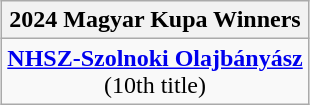<table class=wikitable style="text-align:center; margin:auto">
<tr>
<th>2024 Magyar Kupa Winners</th>
</tr>
<tr>
<td><strong><a href='#'>NHSZ-Szolnoki Olajbányász</a></strong><br>(10th title)</td>
</tr>
</table>
